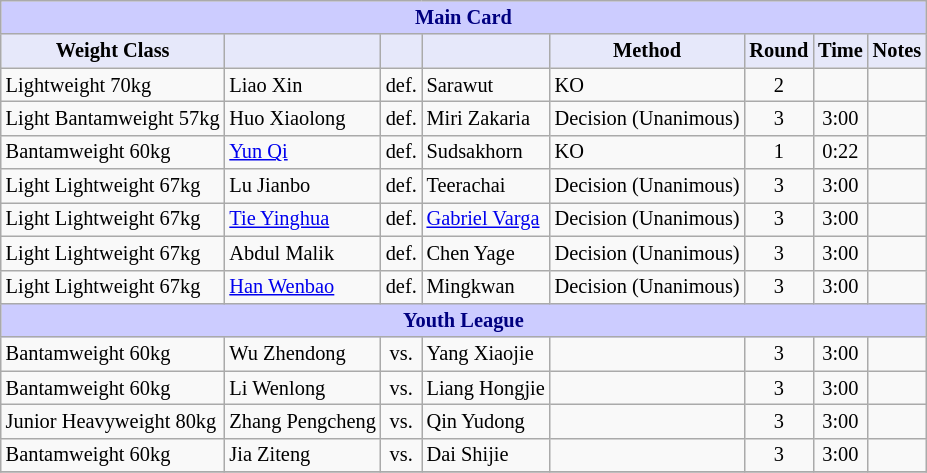<table class="wikitable" style="font-size: 85%;">
<tr>
<th colspan="8" style="background-color: #ccf; color: #000080; text-align: center;"><strong>Main Card</strong></th>
</tr>
<tr>
<th colspan="1" style="background-color: #E6E8FA; color: #000000; text-align: center;">Weight Class</th>
<th colspan="1" style="background-color: #E6E8FA; color: #000000; text-align: center;"></th>
<th colspan="1" style="background-color: #E6E8FA; color: #000000; text-align: center;"></th>
<th colspan="1" style="background-color: #E6E8FA; color: #000000; text-align: center;"></th>
<th colspan="1" style="background-color: #E6E8FA; color: #000000; text-align: center;">Method</th>
<th colspan="1" style="background-color: #E6E8FA; color: #000000; text-align: center;">Round</th>
<th colspan="1" style="background-color: #E6E8FA; color: #000000; text-align: center;">Time</th>
<th colspan="1" style="background-color: #E6E8FA; color: #000000; text-align: center;">Notes</th>
</tr>
<tr>
<td>Lightweight 70kg</td>
<td> Liao Xin</td>
<td align=center>def.</td>
<td> Sarawut</td>
<td>KO</td>
<td align=center>2</td>
<td align=center></td>
<td></td>
</tr>
<tr>
<td>Light Bantamweight 57kg</td>
<td> Huo Xiaolong</td>
<td align=center>def.</td>
<td> Miri Zakaria</td>
<td>Decision (Unanimous)</td>
<td align=center>3</td>
<td align=center>3:00</td>
<td></td>
</tr>
<tr>
<td>Bantamweight 60kg</td>
<td> <a href='#'>Yun Qi</a></td>
<td align=center>def.</td>
<td> Sudsakhorn</td>
<td>KO</td>
<td align=center>1</td>
<td align=center>0:22</td>
<td></td>
</tr>
<tr>
<td>Light Lightweight 67kg</td>
<td> Lu Jianbo</td>
<td align=center>def.</td>
<td> Teerachai</td>
<td>Decision (Unanimous)</td>
<td align=center>3</td>
<td align=center>3:00</td>
<td></td>
</tr>
<tr>
<td>Light Lightweight 67kg</td>
<td> <a href='#'>Tie Yinghua</a></td>
<td align=center>def.</td>
<td> <a href='#'>Gabriel Varga</a></td>
<td>Decision (Unanimous)</td>
<td align=center>3</td>
<td align=center>3:00</td>
<td></td>
</tr>
<tr>
<td>Light Lightweight 67kg</td>
<td> Abdul Malik</td>
<td align=center>def.</td>
<td> Chen Yage</td>
<td>Decision (Unanimous)</td>
<td align=center>3</td>
<td align=center>3:00</td>
<td></td>
</tr>
<tr>
<td>Light Lightweight 67kg</td>
<td> <a href='#'>Han Wenbao</a></td>
<td align=center>def.</td>
<td> Mingkwan</td>
<td>Decision (Unanimous)</td>
<td align=center>3</td>
<td align=center>3:00</td>
<td></td>
</tr>
<tr>
<th colspan="8" style="background-color: #ccf; color: #000080; text-align: center;"><strong>Youth League</strong></th>
</tr>
<tr>
<td>Bantamweight 60kg</td>
<td> Wu Zhendong</td>
<td align=center>vs.</td>
<td> Yang Xiaojie</td>
<td></td>
<td align=center>3</td>
<td align=center>3:00</td>
<td></td>
</tr>
<tr>
<td>Bantamweight 60kg</td>
<td> Li Wenlong</td>
<td align=center>vs.</td>
<td> Liang Hongjie</td>
<td></td>
<td align=center>3</td>
<td align=center>3:00</td>
<td></td>
</tr>
<tr>
<td>Junior Heavyweight 80kg</td>
<td> Zhang Pengcheng</td>
<td align=center>vs.</td>
<td> Qin Yudong</td>
<td></td>
<td align=center>3</td>
<td align=center>3:00</td>
<td></td>
</tr>
<tr>
<td>Bantamweight 60kg</td>
<td> Jia Ziteng</td>
<td align=center>vs.</td>
<td> Dai Shijie</td>
<td></td>
<td align=center>3</td>
<td align=center>3:00</td>
<td></td>
</tr>
<tr>
</tr>
</table>
